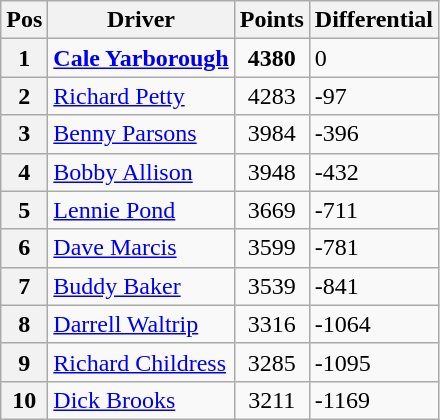<table class="wikitable">
<tr>
<th>Pos</th>
<th>Driver</th>
<th>Points</th>
<th>Differential</th>
</tr>
<tr>
<th>1 </th>
<td><strong><a href='#'>Cale Yarborough</a></strong></td>
<td style="text-align:center;"><strong>4380</strong></td>
<td>0</td>
</tr>
<tr>
<th>2 </th>
<td><a href='#'>Richard Petty</a></td>
<td style="text-align:center;">4283</td>
<td>-97</td>
</tr>
<tr>
<th>3 </th>
<td><a href='#'>Benny Parsons</a></td>
<td style="text-align:center;">3984</td>
<td>-396</td>
</tr>
<tr>
<th>4 </th>
<td><a href='#'>Bobby Allison</a></td>
<td style="text-align:center;">3948</td>
<td>-432</td>
</tr>
<tr>
<th>5 </th>
<td><a href='#'>Lennie Pond</a></td>
<td style="text-align:center;">3669</td>
<td>-711</td>
</tr>
<tr>
<th>6 </th>
<td><a href='#'>Dave Marcis</a></td>
<td style="text-align:center;">3599</td>
<td>-781</td>
</tr>
<tr>
<th>7 </th>
<td><a href='#'>Buddy Baker</a></td>
<td style="text-align:center;">3539</td>
<td>-841</td>
</tr>
<tr>
<th>8 </th>
<td><a href='#'>Darrell Waltrip</a></td>
<td style="text-align:center;">3316</td>
<td>-1064</td>
</tr>
<tr>
<th>9 </th>
<td><a href='#'>Richard Childress</a></td>
<td style="text-align:center;">3285</td>
<td>-1095</td>
</tr>
<tr>
<th>10 </th>
<td><a href='#'>Dick Brooks</a></td>
<td style="text-align:center;">3211</td>
<td>-1169</td>
</tr>
</table>
